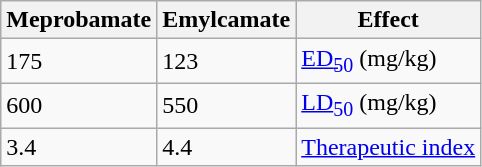<table class="wikitable">
<tr>
<th>Meprobamate</th>
<th>Emylcamate</th>
<th>Effect</th>
</tr>
<tr>
<td>175</td>
<td>123</td>
<td><a href='#'>ED<sub>50</sub></a> (mg/kg)</td>
</tr>
<tr>
<td>600</td>
<td>550</td>
<td><a href='#'>LD<sub>50</sub></a> (mg/kg)</td>
</tr>
<tr>
<td>3.4</td>
<td>4.4</td>
<td><a href='#'>Therapeutic index</a></td>
</tr>
</table>
